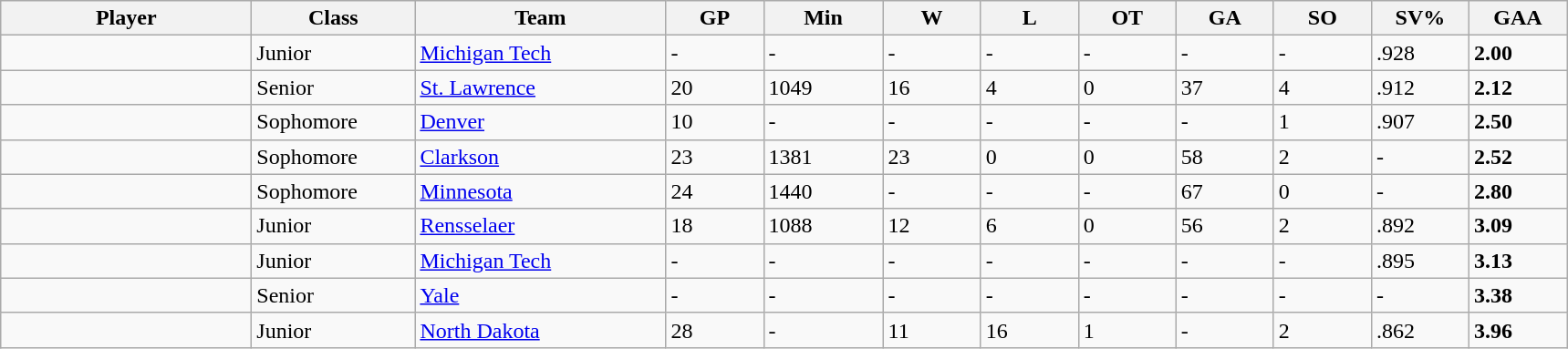<table class="wikitable sortable">
<tr>
<th style="width: 11em;">Player</th>
<th style="width: 7em;">Class</th>
<th style="width: 11em;">Team</th>
<th style="width: 4em;">GP</th>
<th style="width: 5em;">Min</th>
<th style="width: 4em;">W</th>
<th style="width: 4em;">L</th>
<th style="width: 4em;">OT</th>
<th style="width: 4em;">GA</th>
<th style="width: 4em;">SO</th>
<th style="width: 4em;">SV%</th>
<th style="width: 4em;">GAA</th>
</tr>
<tr>
<td></td>
<td>Junior</td>
<td><a href='#'>Michigan Tech</a></td>
<td>-</td>
<td>-</td>
<td>-</td>
<td>-</td>
<td>-</td>
<td>-</td>
<td>-</td>
<td>.928</td>
<td><strong>2.00</strong></td>
</tr>
<tr>
<td></td>
<td>Senior</td>
<td><a href='#'>St. Lawrence</a></td>
<td>20</td>
<td>1049</td>
<td>16</td>
<td>4</td>
<td>0</td>
<td>37</td>
<td>4</td>
<td>.912</td>
<td><strong>2.12</strong></td>
</tr>
<tr>
<td></td>
<td>Sophomore</td>
<td><a href='#'>Denver</a></td>
<td>10</td>
<td>-</td>
<td>-</td>
<td>-</td>
<td>-</td>
<td>-</td>
<td>1</td>
<td>.907</td>
<td><strong>2.50</strong></td>
</tr>
<tr>
<td></td>
<td>Sophomore</td>
<td><a href='#'>Clarkson</a></td>
<td>23</td>
<td>1381</td>
<td>23</td>
<td>0</td>
<td>0</td>
<td>58</td>
<td>2</td>
<td>-</td>
<td><strong>2.52</strong></td>
</tr>
<tr>
<td></td>
<td>Sophomore</td>
<td><a href='#'>Minnesota</a></td>
<td>24</td>
<td>1440</td>
<td>-</td>
<td>-</td>
<td>-</td>
<td>67</td>
<td>0</td>
<td>-</td>
<td><strong>2.80</strong></td>
</tr>
<tr>
<td></td>
<td>Junior</td>
<td><a href='#'>Rensselaer</a></td>
<td>18</td>
<td>1088</td>
<td>12</td>
<td>6</td>
<td>0</td>
<td>56</td>
<td>2</td>
<td>.892</td>
<td><strong>3.09</strong></td>
</tr>
<tr>
<td></td>
<td>Junior</td>
<td><a href='#'>Michigan Tech</a></td>
<td>-</td>
<td>-</td>
<td>-</td>
<td>-</td>
<td>-</td>
<td>-</td>
<td>-</td>
<td>.895</td>
<td><strong>3.13</strong></td>
</tr>
<tr>
<td></td>
<td>Senior</td>
<td><a href='#'>Yale</a></td>
<td>-</td>
<td>-</td>
<td>-</td>
<td>-</td>
<td>-</td>
<td>-</td>
<td>-</td>
<td>-</td>
<td><strong>3.38</strong></td>
</tr>
<tr>
<td></td>
<td>Junior</td>
<td><a href='#'>North Dakota</a></td>
<td>28</td>
<td>-</td>
<td>11</td>
<td>16</td>
<td>1</td>
<td>-</td>
<td>2</td>
<td>.862</td>
<td><strong>3.96</strong></td>
</tr>
</table>
